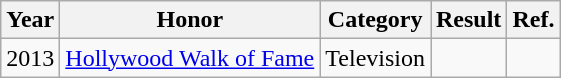<table class="wikitable plainrowheaders">
<tr>
<th>Year</th>
<th>Honor</th>
<th>Category</th>
<th>Result</th>
<th>Ref.</th>
</tr>
<tr>
<td>2013</td>
<td><a href='#'>Hollywood Walk of Fame</a></td>
<td>Television</td>
<td></td>
<td align="center"></td>
</tr>
</table>
